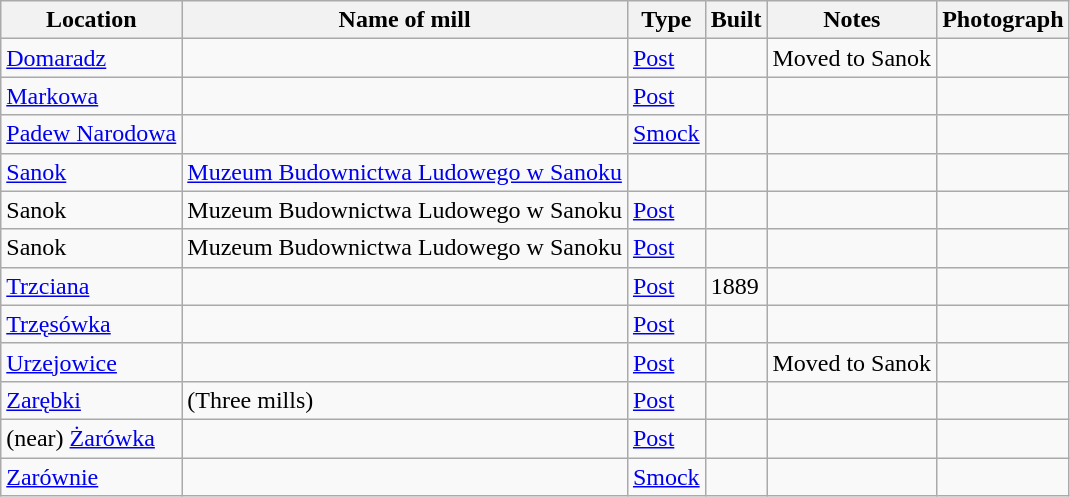<table class="wikitable">
<tr>
<th>Location</th>
<th>Name of mill</th>
<th>Type</th>
<th>Built</th>
<th>Notes</th>
<th>Photograph</th>
</tr>
<tr>
<td><a href='#'>Domaradz</a></td>
<td></td>
<td><a href='#'>Post</a></td>
<td></td>
<td>Moved to Sanok</td>
<td></td>
</tr>
<tr>
<td><a href='#'>Markowa</a></td>
<td></td>
<td><a href='#'>Post</a></td>
<td></td>
<td></td>
<td></td>
</tr>
<tr>
<td><a href='#'>Padew Narodowa</a></td>
<td></td>
<td><a href='#'>Smock</a></td>
<td></td>
<td></td>
<td></td>
</tr>
<tr>
<td><a href='#'>Sanok</a></td>
<td><a href='#'>Muzeum Budownictwa Ludowego w Sanoku</a></td>
<td></td>
<td></td>
<td></td>
<td></td>
</tr>
<tr>
<td>Sanok</td>
<td>Muzeum Budownictwa Ludowego w Sanoku</td>
<td><a href='#'>Post</a></td>
<td></td>
<td></td>
<td></td>
</tr>
<tr>
<td>Sanok</td>
<td>Muzeum Budownictwa Ludowego w Sanoku</td>
<td><a href='#'>Post</a></td>
<td></td>
<td></td>
<td></td>
</tr>
<tr>
<td><a href='#'>Trzciana</a></td>
<td></td>
<td><a href='#'>Post</a></td>
<td>1889</td>
<td></td>
<td></td>
</tr>
<tr>
<td><a href='#'>Trzęsówka</a></td>
<td></td>
<td><a href='#'>Post</a></td>
<td></td>
<td></td>
<td></td>
</tr>
<tr>
<td><a href='#'>Urzejowice</a></td>
<td></td>
<td><a href='#'>Post</a></td>
<td></td>
<td>Moved to Sanok</td>
<td></td>
</tr>
<tr>
<td><a href='#'>Zarębki</a></td>
<td>(Three mills)</td>
<td><a href='#'>Post</a></td>
<td></td>
<td></td>
<td></td>
</tr>
<tr>
<td>(near) <a href='#'>Żarówka</a></td>
<td></td>
<td><a href='#'>Post</a></td>
<td></td>
<td></td>
<td></td>
</tr>
<tr>
<td><a href='#'>Zarównie</a> </td>
<td></td>
<td><a href='#'>Smock</a></td>
<td></td>
<td></td>
<td></td>
</tr>
</table>
